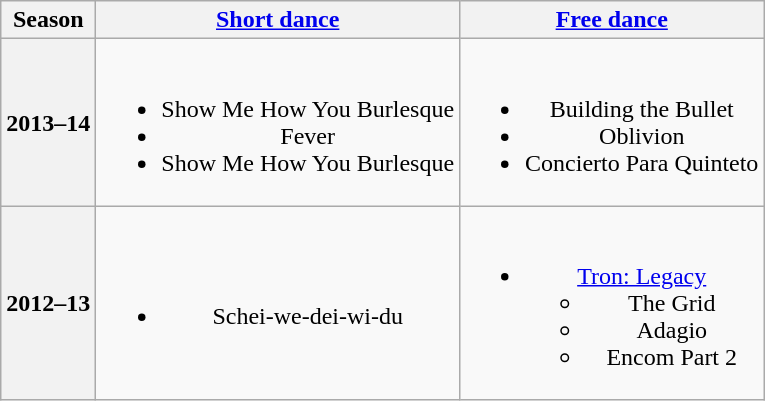<table class=wikitable style=text-align:center>
<tr>
<th>Season</th>
<th><a href='#'>Short dance</a></th>
<th><a href='#'>Free dance</a></th>
</tr>
<tr>
<th>2013–14 <br> </th>
<td><br><ul><li> Show Me How You Burlesque <br></li><li> Fever <br></li><li> Show Me How You Burlesque <br></li></ul></td>
<td><br><ul><li>Building the Bullet <br></li><li>Oblivion <br></li><li>Concierto Para Quinteto <br></li></ul></td>
</tr>
<tr>
<th>2012–13 <br> </th>
<td><br><ul><li>Schei-we-dei-wi-du <br></li></ul></td>
<td><br><ul><li><a href='#'>Tron: Legacy</a> <br><ul><li>The Grid</li><li>Adagio</li><li>Encom Part 2</li></ul></li></ul></td>
</tr>
</table>
